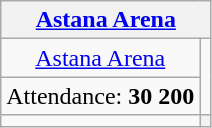<table class="wikitable" style="text-align:center;">
<tr>
<th colspan="4" align="center"><a href='#'>Astana Arena</a></th>
</tr>
<tr>
<td><a href='#'>Astana Arena</a></td>
</tr>
<tr>
<td>Attendance: <strong>30 200</strong></td>
</tr>
<tr>
<td></td>
<th rowspan=8 colspan=2></th>
</tr>
</table>
